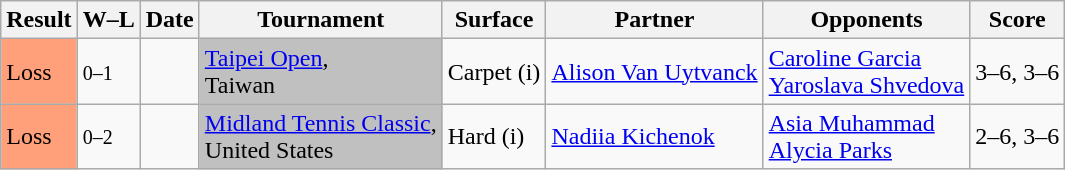<table class="sortable wikitable nowrap">
<tr>
<th>Result</th>
<th class="unsortable">W–L</th>
<th>Date</th>
<th>Tournament</th>
<th>Surface</th>
<th>Partner</th>
<th>Opponents</th>
<th class="unsortable">Score</th>
</tr>
<tr>
<td style="background:#ffa07a;">Loss</td>
<td><small>0–1</small></td>
<td><a href='#'></a></td>
<td style="background:silver;"><a href='#'>Taipei Open</a>, <br> Taiwan</td>
<td>Carpet (i)</td>
<td> <a href='#'>Alison Van Uytvanck</a></td>
<td> <a href='#'>Caroline Garcia</a> <br>  <a href='#'>Yaroslava Shvedova</a></td>
<td>3–6, 3–6</td>
</tr>
<tr>
<td style="background:#ffa07a;">Loss</td>
<td><small>0–2</small></td>
<td><a href='#'></a></td>
<td style="background:silver;"><a href='#'>Midland Tennis Classic</a>, <br> United States</td>
<td>Hard (i)</td>
<td> <a href='#'>Nadiia Kichenok</a></td>
<td> <a href='#'>Asia Muhammad</a> <br>  <a href='#'>Alycia Parks</a></td>
<td>2–6, 3–6</td>
</tr>
</table>
